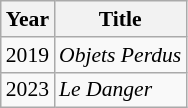<table class="wikitable sortable" style="font-size: 90%">
<tr>
<th>Year</th>
<th>Title</th>
</tr>
<tr>
<td>2019</td>
<td><em>Objets Perdus</em></td>
</tr>
<tr>
<td>2023</td>
<td><em>Le Danger</em></td>
</tr>
</table>
